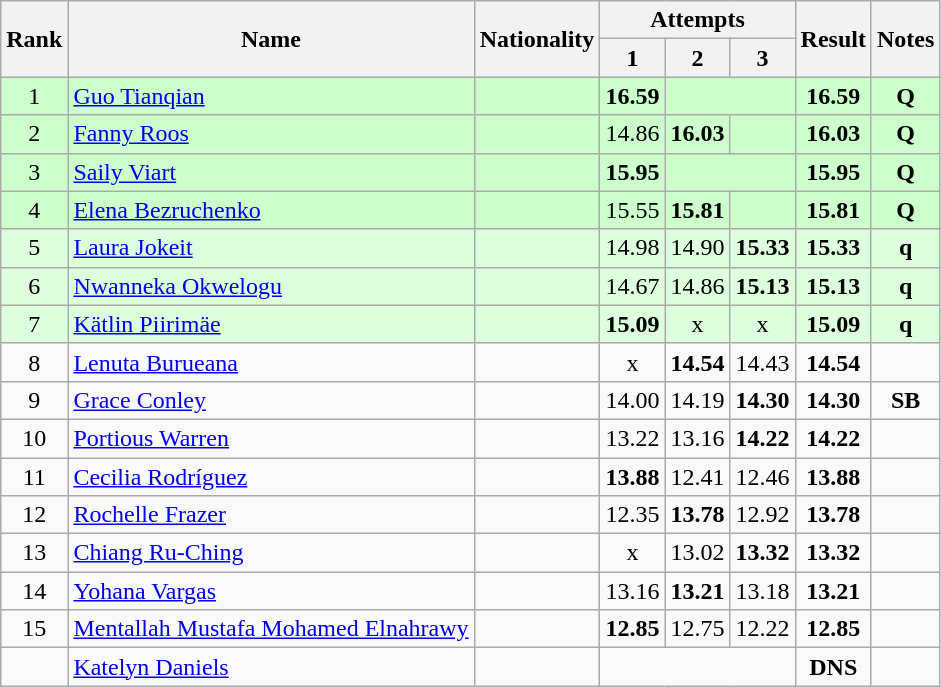<table class="wikitable sortable" style="text-align:center">
<tr>
<th rowspan=2>Rank</th>
<th rowspan=2>Name</th>
<th rowspan=2>Nationality</th>
<th colspan=3>Attempts</th>
<th rowspan=2>Result</th>
<th rowspan=2>Notes</th>
</tr>
<tr>
<th>1</th>
<th>2</th>
<th>3</th>
</tr>
<tr bgcolor=ccffcc>
<td>1</td>
<td align=left><a href='#'>Guo Tianqian</a></td>
<td align=left></td>
<td><strong>16.59</strong></td>
<td colspan=2></td>
<td><strong>16.59</strong></td>
<td><strong>Q</strong></td>
</tr>
<tr bgcolor=ccffcc>
<td>2</td>
<td align=left><a href='#'>Fanny Roos</a></td>
<td align=left></td>
<td>14.86</td>
<td><strong>16.03</strong></td>
<td></td>
<td><strong>16.03</strong></td>
<td><strong>Q</strong></td>
</tr>
<tr bgcolor=ccffcc>
<td>3</td>
<td align=left><a href='#'>Saily Viart</a></td>
<td align=left></td>
<td><strong>15.95</strong></td>
<td colspan=2></td>
<td><strong>15.95</strong></td>
<td><strong>Q</strong></td>
</tr>
<tr bgcolor=ccffcc>
<td>4</td>
<td align=left><a href='#'>Elena Bezruchenko</a></td>
<td align=left></td>
<td>15.55</td>
<td><strong>15.81</strong></td>
<td></td>
<td><strong>15.81</strong></td>
<td><strong>Q</strong></td>
</tr>
<tr bgcolor=ddffdd>
<td>5</td>
<td align=left><a href='#'>Laura Jokeit</a></td>
<td align=left></td>
<td>14.98</td>
<td>14.90</td>
<td><strong>15.33</strong></td>
<td><strong>15.33</strong></td>
<td><strong>q</strong></td>
</tr>
<tr bgcolor=ddffdd>
<td>6</td>
<td align=left><a href='#'>Nwanneka Okwelogu</a></td>
<td align=left></td>
<td>14.67</td>
<td>14.86</td>
<td><strong>15.13</strong></td>
<td><strong>15.13</strong></td>
<td><strong>q</strong></td>
</tr>
<tr bgcolor=ddffdd>
<td>7</td>
<td align=left><a href='#'>Kätlin Piirimäe</a></td>
<td align=left></td>
<td><strong>15.09</strong></td>
<td>x</td>
<td>x</td>
<td><strong>15.09</strong></td>
<td><strong>q</strong></td>
</tr>
<tr>
<td>8</td>
<td align=left><a href='#'>Lenuta Burueana</a></td>
<td align=left></td>
<td>x</td>
<td><strong>14.54</strong></td>
<td>14.43</td>
<td><strong>14.54</strong></td>
<td></td>
</tr>
<tr>
<td>9</td>
<td align=left><a href='#'>Grace Conley</a></td>
<td align=left></td>
<td>14.00</td>
<td>14.19</td>
<td><strong>14.30</strong></td>
<td><strong>14.30</strong></td>
<td><strong>SB</strong></td>
</tr>
<tr>
<td>10</td>
<td align=left><a href='#'>Portious Warren</a></td>
<td align=left></td>
<td>13.22</td>
<td>13.16</td>
<td><strong>14.22</strong></td>
<td><strong>14.22</strong></td>
<td></td>
</tr>
<tr>
<td>11</td>
<td align=left><a href='#'>Cecilia Rodríguez</a></td>
<td align=left></td>
<td><strong>13.88</strong></td>
<td>12.41</td>
<td>12.46</td>
<td><strong>13.88</strong></td>
<td></td>
</tr>
<tr>
<td>12</td>
<td align=left><a href='#'>Rochelle Frazer</a></td>
<td align=left></td>
<td>12.35</td>
<td><strong>13.78</strong></td>
<td>12.92</td>
<td><strong>13.78</strong></td>
<td></td>
</tr>
<tr>
<td>13</td>
<td align=left><a href='#'>Chiang Ru-Ching</a></td>
<td align=left></td>
<td>x</td>
<td>13.02</td>
<td><strong>13.32</strong></td>
<td><strong>13.32</strong></td>
<td></td>
</tr>
<tr>
<td>14</td>
<td align=left><a href='#'>Yohana Vargas</a></td>
<td align=left></td>
<td>13.16</td>
<td><strong>13.21</strong></td>
<td>13.18</td>
<td><strong>13.21</strong></td>
<td></td>
</tr>
<tr>
<td>15</td>
<td align=left><a href='#'>Mentallah Mustafa Mohamed Elnahrawy</a></td>
<td align=left></td>
<td><strong>12.85</strong></td>
<td>12.75</td>
<td>12.22</td>
<td><strong>12.85</strong></td>
<td></td>
</tr>
<tr>
<td></td>
<td align=left><a href='#'>Katelyn Daniels</a></td>
<td align=left></td>
<td colspan=3></td>
<td><strong>DNS</strong></td>
<td></td>
</tr>
</table>
